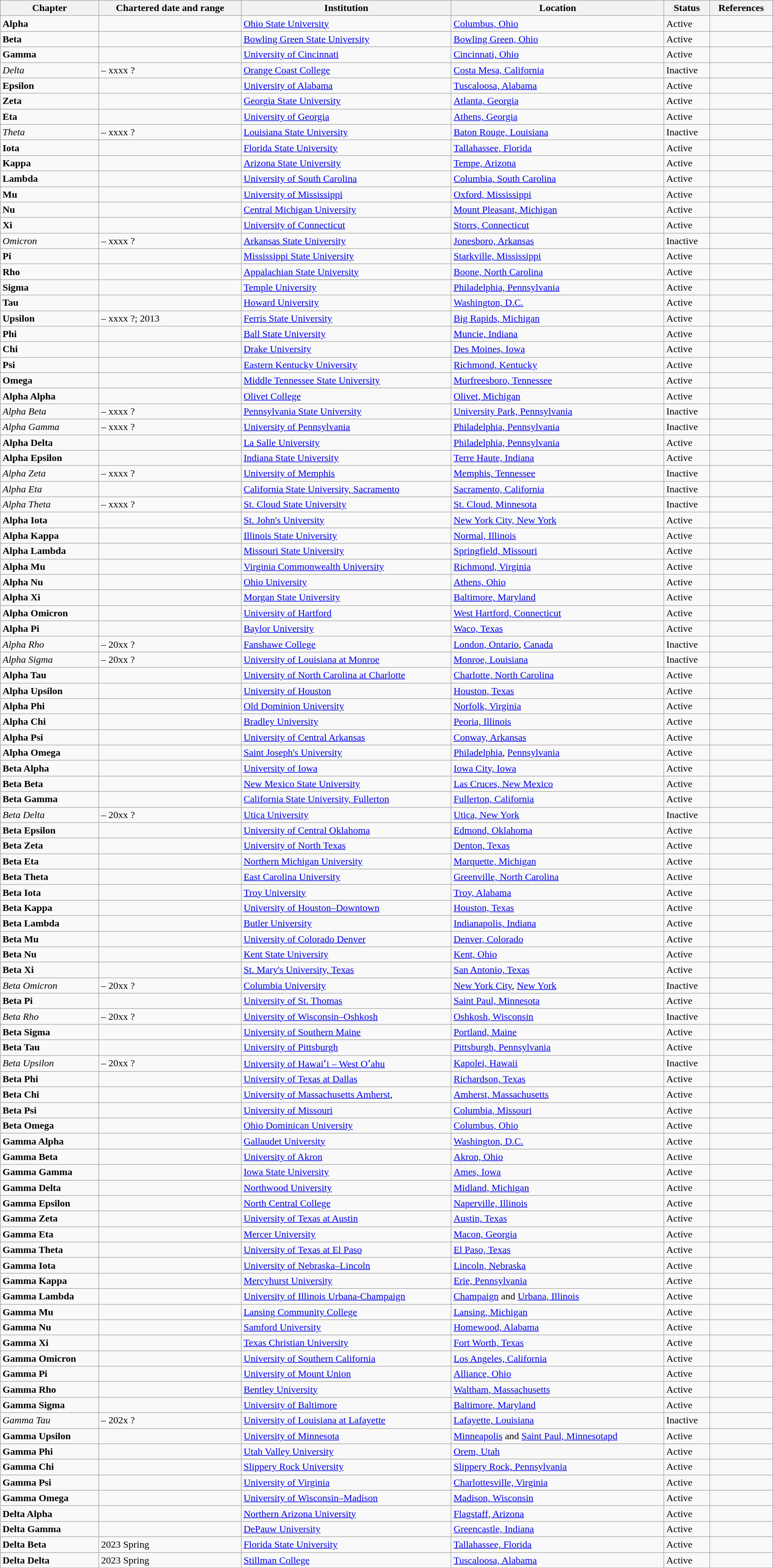<table class="wikitable sortable" style="width:100%;">
<tr>
<th>Chapter</th>
<th>Chartered date and range</th>
<th>Institution</th>
<th>Location</th>
<th>Status</th>
<th>References</th>
</tr>
<tr>
<td><strong>Alpha</strong></td>
<td></td>
<td><a href='#'>Ohio State University</a></td>
<td><a href='#'>Columbus, Ohio</a></td>
<td>Active</td>
<td></td>
</tr>
<tr>
<td><strong>Beta</strong></td>
<td></td>
<td><a href='#'>Bowling Green State University</a></td>
<td><a href='#'>Bowling Green, Ohio</a></td>
<td>Active</td>
<td></td>
</tr>
<tr>
<td><strong>Gamma</strong></td>
<td></td>
<td><a href='#'>University of Cincinnati</a></td>
<td><a href='#'>Cincinnati, Ohio</a></td>
<td>Active</td>
<td></td>
</tr>
<tr>
<td><em>Delta</em></td>
<td> – xxxx ?</td>
<td><a href='#'>Orange Coast College</a></td>
<td><a href='#'>Costa Mesa, California</a></td>
<td>Inactive</td>
<td></td>
</tr>
<tr>
<td><strong>Epsilon</strong></td>
<td></td>
<td><a href='#'>University of Alabama</a></td>
<td><a href='#'>Tuscaloosa, Alabama</a></td>
<td>Active</td>
<td></td>
</tr>
<tr>
<td><strong>Zeta</strong></td>
<td></td>
<td><a href='#'>Georgia State University</a></td>
<td><a href='#'>Atlanta, Georgia</a></td>
<td>Active</td>
<td></td>
</tr>
<tr>
<td><strong>Eta</strong></td>
<td></td>
<td><a href='#'>University of Georgia</a></td>
<td><a href='#'>Athens, Georgia</a></td>
<td>Active</td>
<td></td>
</tr>
<tr>
<td><em>Theta</em></td>
<td> – xxxx ?</td>
<td><a href='#'>Louisiana State University</a></td>
<td><a href='#'>Baton Rouge, Louisiana</a></td>
<td>Inactive</td>
<td></td>
</tr>
<tr>
<td><strong>Iota</strong></td>
<td></td>
<td><a href='#'>Florida State University</a></td>
<td><a href='#'>Tallahassee, Florida</a></td>
<td>Active</td>
<td></td>
</tr>
<tr>
<td><strong>Kappa</strong></td>
<td></td>
<td><a href='#'>Arizona State University</a></td>
<td><a href='#'>Tempe, Arizona</a></td>
<td>Active</td>
<td></td>
</tr>
<tr>
<td><strong>Lambda</strong></td>
<td></td>
<td><a href='#'>University of South Carolina</a></td>
<td><a href='#'>Columbia, South Carolina</a></td>
<td>Active</td>
<td></td>
</tr>
<tr>
<td><strong>Mu</strong></td>
<td></td>
<td><a href='#'>University of Mississippi</a></td>
<td><a href='#'>Oxford, Mississippi</a></td>
<td>Active</td>
<td></td>
</tr>
<tr>
<td><strong>Nu</strong></td>
<td></td>
<td><a href='#'>Central Michigan University</a></td>
<td><a href='#'>Mount Pleasant, Michigan</a></td>
<td>Active</td>
<td></td>
</tr>
<tr>
<td><strong>Xi</strong></td>
<td></td>
<td><a href='#'>University of Connecticut</a></td>
<td><a href='#'>Storrs, Connecticut</a></td>
<td>Active</td>
<td></td>
</tr>
<tr>
<td><em>Omicron</em></td>
<td> – xxxx ?</td>
<td><a href='#'>Arkansas State University</a></td>
<td><a href='#'>Jonesboro, Arkansas</a></td>
<td>Inactive</td>
<td></td>
</tr>
<tr>
<td><strong>Pi</strong></td>
<td></td>
<td><a href='#'>Mississippi State University</a></td>
<td><a href='#'>Starkville, Mississippi</a></td>
<td>Active</td>
<td></td>
</tr>
<tr>
<td><strong>Rho</strong></td>
<td></td>
<td><a href='#'>Appalachian State University</a></td>
<td><a href='#'>Boone, North Carolina</a></td>
<td>Active</td>
<td></td>
</tr>
<tr>
<td><strong>Sigma</strong></td>
<td></td>
<td><a href='#'>Temple University</a></td>
<td><a href='#'>Philadelphia, Pennsylvania</a></td>
<td>Active</td>
<td></td>
</tr>
<tr>
<td><strong>Tau</strong></td>
<td></td>
<td><a href='#'>Howard University</a></td>
<td><a href='#'>Washington, D.C.</a></td>
<td>Active</td>
<td></td>
</tr>
<tr>
<td><strong>Upsilon</strong></td>
<td> – xxxx ?; 2013</td>
<td><a href='#'>Ferris State University</a></td>
<td><a href='#'>Big Rapids, Michigan</a></td>
<td>Active</td>
<td></td>
</tr>
<tr>
<td><strong>Phi</strong></td>
<td></td>
<td><a href='#'>Ball State University</a></td>
<td><a href='#'>Muncie, Indiana</a></td>
<td>Active</td>
<td></td>
</tr>
<tr>
<td><strong>Chi</strong></td>
<td></td>
<td><a href='#'>Drake University</a></td>
<td><a href='#'>Des Moines, Iowa</a></td>
<td>Active</td>
<td></td>
</tr>
<tr>
<td><strong>Psi</strong></td>
<td></td>
<td><a href='#'>Eastern Kentucky University</a></td>
<td><a href='#'>Richmond, Kentucky</a></td>
<td>Active</td>
<td></td>
</tr>
<tr>
<td><strong>Omega</strong></td>
<td></td>
<td><a href='#'>Middle Tennessee State University</a></td>
<td><a href='#'>Murfreesboro, Tennessee</a></td>
<td>Active</td>
<td></td>
</tr>
<tr>
<td><strong>Alpha Alpha</strong></td>
<td></td>
<td><a href='#'>Olivet College</a></td>
<td><a href='#'>Olivet, Michigan</a></td>
<td>Active</td>
<td></td>
</tr>
<tr>
<td><em>Alpha Beta</em></td>
<td> – xxxx ?</td>
<td><a href='#'>Pennsylvania State University</a></td>
<td><a href='#'>University Park, Pennsylvania</a></td>
<td>Inactive</td>
<td></td>
</tr>
<tr>
<td><em>Alpha Gamma</em></td>
<td> – xxxx ?</td>
<td><a href='#'>University of Pennsylvania</a></td>
<td><a href='#'>Philadelphia, Pennsylvania</a></td>
<td>Inactive</td>
<td></td>
</tr>
<tr>
<td><strong>Alpha Delta</strong></td>
<td></td>
<td><a href='#'>La Salle University</a></td>
<td><a href='#'>Philadelphia, Pennsylvania</a></td>
<td>Active</td>
<td></td>
</tr>
<tr>
<td><strong>Alpha Epsilon</strong></td>
<td></td>
<td><a href='#'>Indiana State University</a></td>
<td><a href='#'>Terre Haute, Indiana</a></td>
<td>Active</td>
<td></td>
</tr>
<tr>
<td><em>Alpha Zeta</em></td>
<td> – xxxx ?</td>
<td><a href='#'>University of Memphis</a></td>
<td><a href='#'>Memphis, Tennessee</a></td>
<td>Inactive</td>
<td></td>
</tr>
<tr>
<td><em>Alpha Eta</em></td>
<td></td>
<td><a href='#'>California State University, Sacramento</a></td>
<td><a href='#'>Sacramento, California</a></td>
<td>Inactive</td>
<td></td>
</tr>
<tr>
<td><em>Alpha Theta</em></td>
<td> – xxxx ?</td>
<td><a href='#'>St. Cloud State University</a></td>
<td><a href='#'>St. Cloud, Minnesota</a></td>
<td>Inactive</td>
<td></td>
</tr>
<tr>
<td><strong>Alpha Iota</strong></td>
<td></td>
<td><a href='#'>St. John's University</a></td>
<td><a href='#'>New York City, New York</a></td>
<td>Active</td>
<td></td>
</tr>
<tr>
<td><strong>Alpha Kappa</strong></td>
<td></td>
<td><a href='#'>Illinois State University</a></td>
<td><a href='#'>Normal, Illinois</a></td>
<td>Active</td>
<td></td>
</tr>
<tr>
<td><strong>Alpha Lambda</strong></td>
<td></td>
<td><a href='#'>Missouri State University</a></td>
<td><a href='#'>Springfield, Missouri</a></td>
<td>Active</td>
<td></td>
</tr>
<tr>
<td><strong>Alpha Mu</strong></td>
<td></td>
<td><a href='#'>Virginia Commonwealth University</a></td>
<td><a href='#'>Richmond, Virginia</a></td>
<td>Active</td>
<td></td>
</tr>
<tr>
<td><strong>Alpha Nu</strong></td>
<td></td>
<td><a href='#'>Ohio University</a></td>
<td><a href='#'>Athens, Ohio</a></td>
<td>Active</td>
<td></td>
</tr>
<tr>
<td><strong>Alpha Xi</strong></td>
<td></td>
<td><a href='#'>Morgan State University</a></td>
<td><a href='#'>Baltimore, Maryland</a></td>
<td>Active</td>
<td></td>
</tr>
<tr>
<td><strong>Alpha Omicron</strong></td>
<td></td>
<td><a href='#'>University of Hartford</a></td>
<td><a href='#'>West Hartford, Connecticut</a></td>
<td>Active</td>
<td></td>
</tr>
<tr>
<td><strong>Alpha Pi</strong></td>
<td></td>
<td><a href='#'>Baylor University</a></td>
<td><a href='#'>Waco, Texas</a></td>
<td>Active</td>
<td></td>
</tr>
<tr>
<td><em>Alpha Rho</em></td>
<td> – 20xx ?</td>
<td><a href='#'>Fanshawe College</a></td>
<td><a href='#'>London, Ontario</a>, <a href='#'>Canada</a></td>
<td>Inactive</td>
<td></td>
</tr>
<tr>
<td><em>Alpha Sigma</em></td>
<td> – 20xx ?</td>
<td><a href='#'>University of Louisiana at Monroe</a></td>
<td><a href='#'>Monroe, Louisiana</a></td>
<td>Inactive</td>
<td></td>
</tr>
<tr>
<td><strong>Alpha Tau</strong></td>
<td></td>
<td><a href='#'>University of North Carolina at Charlotte</a></td>
<td><a href='#'>Charlotte, North Carolina</a></td>
<td>Active</td>
<td></td>
</tr>
<tr>
<td><strong>Alpha Upsilon</strong></td>
<td></td>
<td><a href='#'>University of Houston</a></td>
<td><a href='#'>Houston, Texas</a></td>
<td>Active</td>
<td></td>
</tr>
<tr>
<td><strong>Alpha Phi</strong></td>
<td></td>
<td><a href='#'>Old Dominion University</a></td>
<td><a href='#'>Norfolk, Virginia</a></td>
<td>Active</td>
<td></td>
</tr>
<tr>
<td><strong>Alpha Chi</strong></td>
<td></td>
<td><a href='#'>Bradley University</a></td>
<td><a href='#'>Peoria, Illinois</a></td>
<td>Active</td>
<td></td>
</tr>
<tr>
<td><strong>Alpha Psi</strong></td>
<td></td>
<td><a href='#'>University of Central Arkansas</a></td>
<td><a href='#'>Conway, Arkansas</a></td>
<td>Active</td>
<td></td>
</tr>
<tr>
<td><strong>Alpha Omega</strong></td>
<td></td>
<td><a href='#'>Saint Joseph's University</a></td>
<td><a href='#'>Philadelphia</a>, <a href='#'>Pennsylvania</a></td>
<td>Active</td>
<td></td>
</tr>
<tr>
<td><strong>Beta Alpha</strong></td>
<td></td>
<td><a href='#'>University of Iowa</a></td>
<td><a href='#'>Iowa City, Iowa</a></td>
<td>Active</td>
<td></td>
</tr>
<tr>
<td><strong>Beta Beta</strong></td>
<td></td>
<td><a href='#'>New Mexico State University</a></td>
<td><a href='#'>Las Cruces, New Mexico</a></td>
<td>Active</td>
<td></td>
</tr>
<tr>
<td><strong>Beta Gamma</strong></td>
<td></td>
<td><a href='#'>California State University, Fullerton</a></td>
<td><a href='#'>Fullerton, California</a></td>
<td>Active</td>
<td></td>
</tr>
<tr>
<td><em>Beta Delta</em></td>
<td> – 20xx ?</td>
<td><a href='#'>Utica University</a></td>
<td><a href='#'>Utica, New York</a></td>
<td>Inactive</td>
<td></td>
</tr>
<tr>
<td><strong>Beta Epsilon</strong></td>
<td></td>
<td><a href='#'>University of Central Oklahoma</a></td>
<td><a href='#'>Edmond, Oklahoma</a></td>
<td>Active</td>
<td></td>
</tr>
<tr>
<td><strong>Beta Zeta</strong></td>
<td></td>
<td><a href='#'>University of North Texas</a></td>
<td><a href='#'>Denton, Texas</a></td>
<td>Active</td>
<td></td>
</tr>
<tr>
<td><strong>Beta Eta</strong></td>
<td></td>
<td><a href='#'>Northern Michigan University</a></td>
<td><a href='#'>Marquette, Michigan</a></td>
<td>Active</td>
<td></td>
</tr>
<tr>
<td><strong>Beta Theta</strong></td>
<td></td>
<td><a href='#'>East Carolina University</a></td>
<td><a href='#'>Greenville, North Carolina</a></td>
<td>Active</td>
<td></td>
</tr>
<tr>
<td><strong>Beta Iota</strong></td>
<td></td>
<td><a href='#'>Troy University</a></td>
<td><a href='#'>Troy, Alabama</a></td>
<td>Active</td>
<td></td>
</tr>
<tr>
<td><strong>Beta Kappa</strong></td>
<td></td>
<td><a href='#'>University of Houston–Downtown</a></td>
<td><a href='#'>Houston, Texas</a></td>
<td>Active</td>
<td></td>
</tr>
<tr>
<td><strong>Beta Lambda</strong></td>
<td></td>
<td><a href='#'>Butler University</a></td>
<td><a href='#'>Indianapolis, Indiana</a></td>
<td>Active</td>
<td></td>
</tr>
<tr>
<td><strong>Beta Mu</strong></td>
<td></td>
<td><a href='#'>University of Colorado Denver</a></td>
<td><a href='#'>Denver, Colorado</a></td>
<td>Active</td>
<td></td>
</tr>
<tr>
<td><strong>Beta Nu</strong></td>
<td></td>
<td><a href='#'>Kent State University</a></td>
<td><a href='#'>Kent, Ohio</a></td>
<td>Active</td>
<td></td>
</tr>
<tr>
<td><strong>Beta Xi</strong></td>
<td></td>
<td><a href='#'>St. Mary's University, Texas</a></td>
<td><a href='#'>San Antonio, Texas</a></td>
<td>Active</td>
<td></td>
</tr>
<tr>
<td><em>Beta Omicron</em></td>
<td> – 20xx ?</td>
<td><a href='#'>Columbia University</a></td>
<td><a href='#'>New York City</a>, <a href='#'>New York</a></td>
<td>Inactive</td>
<td></td>
</tr>
<tr>
<td><strong>Beta Pi</strong></td>
<td></td>
<td><a href='#'>University of St. Thomas</a></td>
<td><a href='#'>Saint Paul, Minnesota</a></td>
<td>Active</td>
<td></td>
</tr>
<tr>
<td><em>Beta Rho</em></td>
<td> – 20xx ?</td>
<td><a href='#'>University of Wisconsin–Oshkosh</a></td>
<td><a href='#'>Oshkosh, Wisconsin</a></td>
<td>Inactive</td>
<td></td>
</tr>
<tr>
<td><strong>Beta Sigma</strong></td>
<td></td>
<td><a href='#'>University of Southern Maine</a></td>
<td><a href='#'>Portland, Maine</a></td>
<td>Active</td>
<td></td>
</tr>
<tr>
<td><strong>Beta Tau</strong></td>
<td></td>
<td><a href='#'>University of Pittsburgh</a></td>
<td><a href='#'>Pittsburgh, Pennsylvania</a></td>
<td>Active</td>
<td></td>
</tr>
<tr>
<td><em>Beta Upsilon</em></td>
<td> – 20xx ?</td>
<td><a href='#'>University of Hawaiʻi – West Oʻahu</a></td>
<td><a href='#'>Kapolei, Hawaii</a></td>
<td>Inactive</td>
<td></td>
</tr>
<tr>
<td><strong>Beta Phi</strong></td>
<td></td>
<td><a href='#'>University of Texas at Dallas</a></td>
<td><a href='#'>Richardson, Texas</a></td>
<td>Active</td>
<td></td>
</tr>
<tr>
<td><strong>Beta Chi</strong></td>
<td></td>
<td><a href='#'>University of Massachusetts Amherst</a>,</td>
<td><a href='#'>Amherst, Massachusetts</a></td>
<td>Active</td>
<td></td>
</tr>
<tr>
<td><strong>Beta Psi</strong></td>
<td></td>
<td><a href='#'>University of Missouri</a></td>
<td><a href='#'>Columbia, Missouri</a></td>
<td>Active</td>
<td></td>
</tr>
<tr>
<td><strong>Beta Omega</strong></td>
<td></td>
<td><a href='#'>Ohio Dominican University</a></td>
<td><a href='#'>Columbus, Ohio</a></td>
<td>Active</td>
<td></td>
</tr>
<tr>
<td><strong>Gamma Alpha</strong></td>
<td></td>
<td><a href='#'>Gallaudet University</a></td>
<td><a href='#'>Washington, D.C.</a></td>
<td>Active</td>
<td></td>
</tr>
<tr>
<td><strong>Gamma Beta</strong></td>
<td></td>
<td><a href='#'>University of Akron</a></td>
<td><a href='#'>Akron, Ohio</a></td>
<td>Active</td>
<td></td>
</tr>
<tr>
<td><strong>Gamma Gamma</strong></td>
<td></td>
<td><a href='#'>Iowa State University</a></td>
<td><a href='#'>Ames, Iowa</a></td>
<td>Active</td>
<td></td>
</tr>
<tr>
<td><strong>Gamma Delta</strong></td>
<td></td>
<td><a href='#'>Northwood University</a></td>
<td><a href='#'>Midland, Michigan</a></td>
<td>Active</td>
<td></td>
</tr>
<tr>
<td><strong>Gamma Epsilon</strong></td>
<td></td>
<td><a href='#'>North Central College</a></td>
<td><a href='#'>Naperville, Illinois</a></td>
<td>Active</td>
<td></td>
</tr>
<tr>
<td><strong>Gamma Zeta</strong></td>
<td></td>
<td><a href='#'>University of Texas at Austin</a></td>
<td><a href='#'>Austin, Texas</a></td>
<td>Active</td>
<td></td>
</tr>
<tr>
<td><strong>Gamma Eta</strong></td>
<td></td>
<td><a href='#'>Mercer University</a></td>
<td><a href='#'>Macon, Georgia</a></td>
<td>Active</td>
<td></td>
</tr>
<tr>
<td><strong>Gamma Theta</strong></td>
<td></td>
<td><a href='#'>University of Texas at El Paso</a></td>
<td><a href='#'>El Paso, Texas</a></td>
<td>Active</td>
<td></td>
</tr>
<tr>
<td><strong>Gamma Iota</strong></td>
<td></td>
<td><a href='#'>University of Nebraska–Lincoln</a></td>
<td><a href='#'>Lincoln, Nebraska</a></td>
<td>Active</td>
<td></td>
</tr>
<tr>
<td><strong>Gamma Kappa</strong></td>
<td></td>
<td><a href='#'>Mercyhurst University</a></td>
<td><a href='#'>Erie, Pennsylvania</a></td>
<td>Active</td>
<td></td>
</tr>
<tr>
<td><strong>Gamma Lambda</strong></td>
<td></td>
<td><a href='#'>University of Illinois Urbana-Champaign</a></td>
<td><a href='#'>Champaign</a> and <a href='#'>Urbana, Illinois</a></td>
<td>Active</td>
<td></td>
</tr>
<tr>
<td><strong>Gamma Mu</strong></td>
<td></td>
<td><a href='#'>Lansing Community College</a></td>
<td><a href='#'>Lansing, Michigan</a></td>
<td>Active</td>
<td></td>
</tr>
<tr>
<td><strong>Gamma Nu</strong></td>
<td></td>
<td><a href='#'>Samford University</a></td>
<td><a href='#'>Homewood, Alabama</a></td>
<td>Active</td>
<td></td>
</tr>
<tr>
<td><strong>Gamma Xi</strong></td>
<td></td>
<td><a href='#'>Texas Christian University</a></td>
<td><a href='#'>Fort Worth, Texas</a></td>
<td>Active</td>
<td></td>
</tr>
<tr>
<td><strong>Gamma Omicron</strong></td>
<td></td>
<td><a href='#'>University of Southern California</a></td>
<td><a href='#'>Los Angeles, California</a></td>
<td>Active</td>
<td></td>
</tr>
<tr>
<td><strong>Gamma Pi</strong></td>
<td></td>
<td><a href='#'>University of Mount Union</a></td>
<td><a href='#'>Alliance, Ohio</a></td>
<td>Active</td>
<td></td>
</tr>
<tr>
<td><strong>Gamma Rho</strong></td>
<td></td>
<td><a href='#'>Bentley University</a></td>
<td><a href='#'>Waltham, Massachusetts</a></td>
<td>Active</td>
<td></td>
</tr>
<tr>
<td><strong>Gamma Sigma</strong></td>
<td></td>
<td><a href='#'>University of Baltimore</a></td>
<td><a href='#'>Baltimore, Maryland</a></td>
<td>Active</td>
<td></td>
</tr>
<tr>
<td><em>Gamma Tau</em></td>
<td> – 202x ?</td>
<td><a href='#'>University of Louisiana at Lafayette</a></td>
<td><a href='#'>Lafayette, Louisiana</a></td>
<td>Inactive</td>
<td></td>
</tr>
<tr>
<td><strong>Gamma Upsilon</strong></td>
<td></td>
<td><a href='#'>University of Minnesota</a></td>
<td><a href='#'>Minneapolis</a> and <a href='#'>Saint Paul, Minnesotapd</a></td>
<td>Active</td>
<td></td>
</tr>
<tr>
<td><strong>Gamma Phi</strong></td>
<td></td>
<td><a href='#'>Utah Valley University</a></td>
<td><a href='#'>Orem, Utah</a></td>
<td>Active</td>
<td></td>
</tr>
<tr>
<td><strong>Gamma Chi</strong></td>
<td></td>
<td><a href='#'>Slippery Rock University</a></td>
<td><a href='#'>Slippery Rock, Pennsylvania</a></td>
<td>Active</td>
<td></td>
</tr>
<tr>
<td><strong>Gamma Psi</strong></td>
<td></td>
<td><a href='#'>University of Virginia</a></td>
<td><a href='#'>Charlottesville, Virginia</a></td>
<td>Active</td>
<td></td>
</tr>
<tr>
<td><strong>Gamma Omega</strong></td>
<td></td>
<td><a href='#'>University of Wisconsin–Madison</a></td>
<td><a href='#'>Madison, Wisconsin</a></td>
<td>Active</td>
<td></td>
</tr>
<tr>
<td><strong>Delta Alpha</strong></td>
<td></td>
<td><a href='#'>Northern Arizona University</a></td>
<td><a href='#'>Flagstaff, Arizona</a></td>
<td>Active</td>
<td></td>
</tr>
<tr>
<td><strong>Delta Gamma</strong></td>
<td></td>
<td><a href='#'>DePauw University</a></td>
<td><a href='#'>Greencastle, Indiana</a></td>
<td>Active</td>
<td></td>
</tr>
<tr>
<td><strong>Delta Beta</strong></td>
<td>2023 Spring</td>
<td><a href='#'>Florida State University</a></td>
<td><a href='#'>Tallahassee, Florida</a></td>
<td>Active</td>
<td></td>
</tr>
<tr>
<td><strong>Delta Delta</strong></td>
<td>2023 Spring</td>
<td><a href='#'>Stillman College</a></td>
<td><a href='#'>Tuscaloosa, Alabama</a></td>
<td>Active</td>
<td></td>
</tr>
</table>
